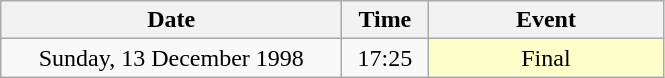<table class = "wikitable" style="text-align:center;">
<tr>
<th width=220>Date</th>
<th width=50>Time</th>
<th width=150>Event</th>
</tr>
<tr>
<td>Sunday, 13 December 1998</td>
<td>17:25</td>
<td bgcolor=ffffcc>Final</td>
</tr>
</table>
